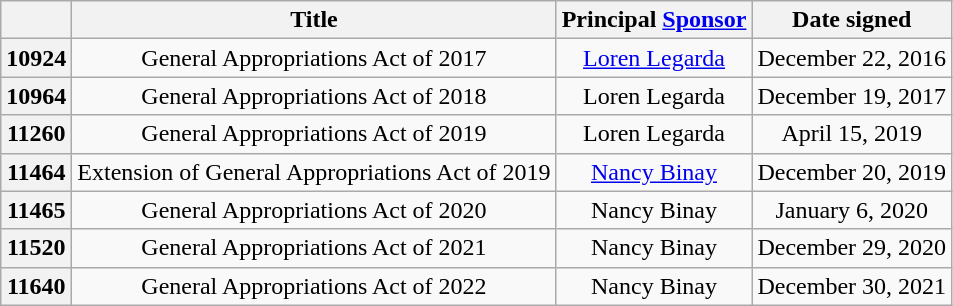<table class="wikitable sortable" style="text-align:center;">
<tr>
<th scope="col"></th>
<th scope="col">Title</th>
<th scope="col">Principal <a href='#'>Sponsor</a></th>
<th scope="col">Date signed</th>
</tr>
<tr>
<th scope="row">10924</th>
<td>General Appropriations Act of 2017</td>
<td><a href='#'>Loren Legarda</a></td>
<td>December 22, 2016</td>
</tr>
<tr>
<th scope="row">10964</th>
<td>General Appropriations Act of 2018</td>
<td>Loren Legarda</td>
<td>December 19, 2017</td>
</tr>
<tr>
<th scope="row">11260</th>
<td>General Appropriations Act of 2019</td>
<td>Loren Legarda</td>
<td>April 15, 2019</td>
</tr>
<tr>
<th scope="row">11464</th>
<td>Extension of General Appropriations Act of 2019</td>
<td><a href='#'>Nancy Binay</a></td>
<td>December 20, 2019</td>
</tr>
<tr>
<th scope="row">11465</th>
<td>General Appropriations Act of 2020</td>
<td>Nancy Binay</td>
<td>January 6, 2020</td>
</tr>
<tr>
<th scope="row">11520</th>
<td>General Appropriations Act of 2021</td>
<td>Nancy Binay</td>
<td>December 29, 2020</td>
</tr>
<tr>
<th scope="row">11640</th>
<td>General Appropriations Act of 2022</td>
<td>Nancy Binay</td>
<td>December 30, 2021</td>
</tr>
</table>
